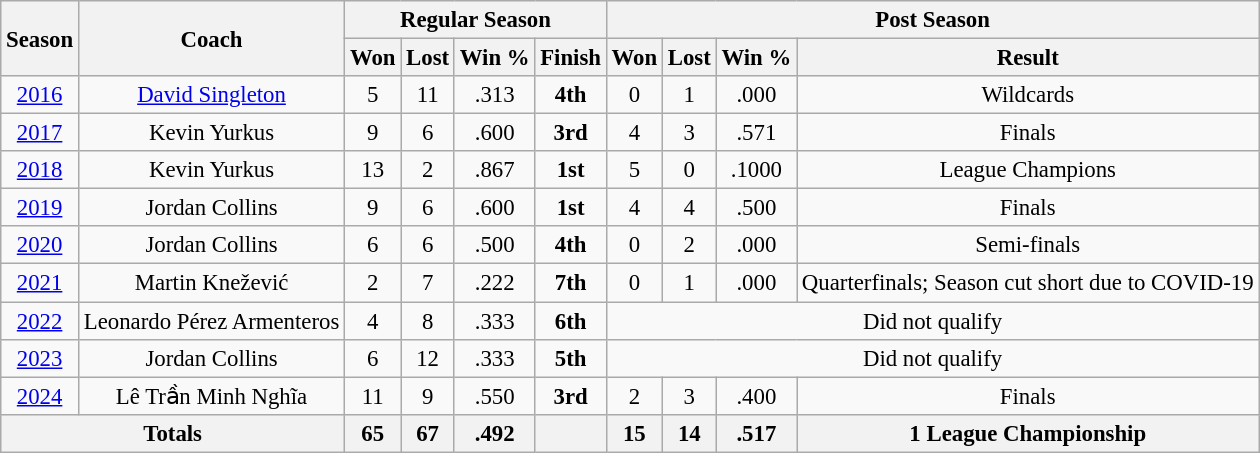<table class="wikitable" style="font-size: 95%; text-align:center;">
<tr>
<th rowspan="2">Season</th>
<th rowspan="2">Coach</th>
<th colspan="4">Regular Season</th>
<th colspan="4">Post Season</th>
</tr>
<tr>
<th>Won</th>
<th>Lost</th>
<th>Win %</th>
<th>Finish</th>
<th>Won</th>
<th>Lost</th>
<th>Win %</th>
<th>Result</th>
</tr>
<tr>
<td><a href='#'>2016</a></td>
<td><a href='#'>David Singleton</a></td>
<td>5</td>
<td>11</td>
<td>.313</td>
<td><strong>4th</strong></td>
<td>0</td>
<td>1</td>
<td>.000</td>
<td>Wildcards</td>
</tr>
<tr>
<td><a href='#'>2017</a></td>
<td>Kevin Yurkus</td>
<td>9</td>
<td>6</td>
<td>.600</td>
<td><strong>3rd</strong></td>
<td>4</td>
<td>3</td>
<td>.571</td>
<td>Finals</td>
</tr>
<tr>
<td><a href='#'>2018</a></td>
<td>Kevin Yurkus</td>
<td>13</td>
<td>2</td>
<td>.867</td>
<td><strong>1st</strong></td>
<td>5</td>
<td>0</td>
<td>.1000</td>
<td>League Champions</td>
</tr>
<tr>
<td><a href='#'>2019</a></td>
<td>Jordan Collins</td>
<td>9</td>
<td>6</td>
<td>.600</td>
<td><strong>1st</strong></td>
<td>4</td>
<td>4</td>
<td>.500</td>
<td>Finals</td>
</tr>
<tr>
<td><a href='#'>2020</a></td>
<td>Jordan Collins</td>
<td>6</td>
<td>6</td>
<td>.500</td>
<td><strong>4th</strong></td>
<td>0</td>
<td>2</td>
<td>.000</td>
<td>Semi-finals</td>
</tr>
<tr>
<td><a href='#'>2021</a></td>
<td>Martin Knežević</td>
<td>2</td>
<td>7</td>
<td>.222</td>
<td><strong>7th</strong></td>
<td>0</td>
<td>1</td>
<td>.000</td>
<td>Quarterfinals; Season cut short due to COVID-19</td>
</tr>
<tr>
<td><a href='#'>2022</a></td>
<td>Leonardo Pérez Armenteros</td>
<td>4</td>
<td>8</td>
<td>.333</td>
<td><strong>6th</strong></td>
<td colspan="4">Did not qualify</td>
</tr>
<tr>
<td><a href='#'>2023</a></td>
<td>Jordan Collins</td>
<td>6</td>
<td>12</td>
<td>.333</td>
<td><strong>5th</strong></td>
<td colspan="4">Did not qualify</td>
</tr>
<tr>
<td><a href='#'>2024</a></td>
<td>Lê Trần Minh Nghĩa</td>
<td>11</td>
<td>9</td>
<td>.550</td>
<td><strong>3rd</strong></td>
<td>2</td>
<td>3</td>
<td>.400</td>
<td>Finals</td>
</tr>
<tr>
<th colspan="2">Totals</th>
<th>65</th>
<th>67</th>
<th>.492</th>
<th></th>
<th>15</th>
<th>14</th>
<th>.517</th>
<th>1 League Championship</th>
</tr>
</table>
